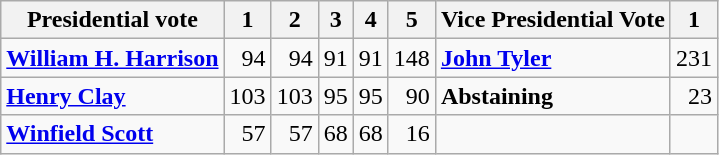<table class="wikitable" style="text-align:right">
<tr>
<th>Presidential vote</th>
<th>1</th>
<th>2</th>
<th>3</th>
<th>4</th>
<th>5</th>
<th>Vice Presidential Vote</th>
<th>1</th>
</tr>
<tr>
<td align=left><strong><a href='#'>William H. Harrison</a></strong></td>
<td>94</td>
<td>94</td>
<td>91</td>
<td>91</td>
<td>148</td>
<td align=left><strong><a href='#'>John Tyler</a></strong></td>
<td>231</td>
</tr>
<tr>
<td align=left><strong><a href='#'>Henry Clay</a></strong></td>
<td>103</td>
<td>103</td>
<td>95</td>
<td>95</td>
<td>90</td>
<td align=left><strong>Abstaining</strong></td>
<td>23</td>
</tr>
<tr>
<td align=left><strong><a href='#'>Winfield Scott</a></strong></td>
<td>57</td>
<td>57</td>
<td>68</td>
<td>68</td>
<td>16</td>
<td></td>
<td></td>
</tr>
</table>
